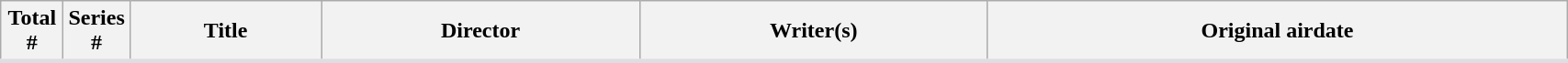<table class="wikitable plainrowheaders" style="background: White; border-bottom: 3px solid #dedde2; width:90%">
<tr>
<th width="4%">Total<br>#</th>
<th width="4%">Series<br>#</th>
<th>Title</th>
<th>Director</th>
<th>Writer(s)</th>
<th>Original airdate<br>











</th>
</tr>
</table>
